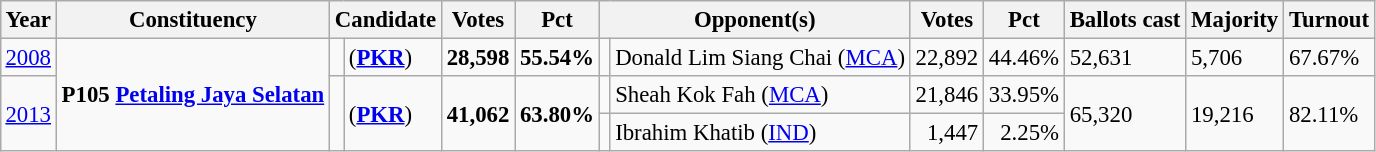<table class="wikitable" style="margin:0.5em ; font-size:95%">
<tr>
<th>Year</th>
<th>Constituency</th>
<th colspan=2>Candidate</th>
<th>Votes</th>
<th>Pct</th>
<th colspan=2>Opponent(s)</th>
<th>Votes</th>
<th>Pct</th>
<th>Ballots cast</th>
<th>Majority</th>
<th>Turnout</th>
</tr>
<tr>
<td><a href='#'>2008</a></td>
<td rowspan=3><strong>P105 <a href='#'>Petaling Jaya Selatan</a></strong></td>
<td></td>
<td> (<a href='#'><strong>PKR</strong></a>)</td>
<td align="right"><strong>28,598</strong></td>
<td><strong>55.54%</strong></td>
<td></td>
<td>Donald Lim Siang Chai (<a href='#'>MCA</a>)</td>
<td align="right">22,892</td>
<td>44.46%</td>
<td>52,631</td>
<td>5,706</td>
<td>67.67%</td>
</tr>
<tr>
<td rowspan=2><a href='#'>2013</a></td>
<td rowspan=2 ></td>
<td rowspan=2> (<a href='#'><strong>PKR</strong></a>)</td>
<td rowspan=2 align="right"><strong>41,062</strong></td>
<td rowspan=2><strong>63.80%</strong></td>
<td></td>
<td>Sheah Kok Fah (<a href='#'>MCA</a>)</td>
<td align="right">21,846</td>
<td>33.95%</td>
<td rowspan=2>65,320</td>
<td rowspan=2>19,216</td>
<td rowspan=2>82.11%</td>
</tr>
<tr>
<td></td>
<td>Ibrahim Khatib (<a href='#'>IND</a>)</td>
<td align="right">1,447</td>
<td align=right>2.25%</td>
</tr>
</table>
